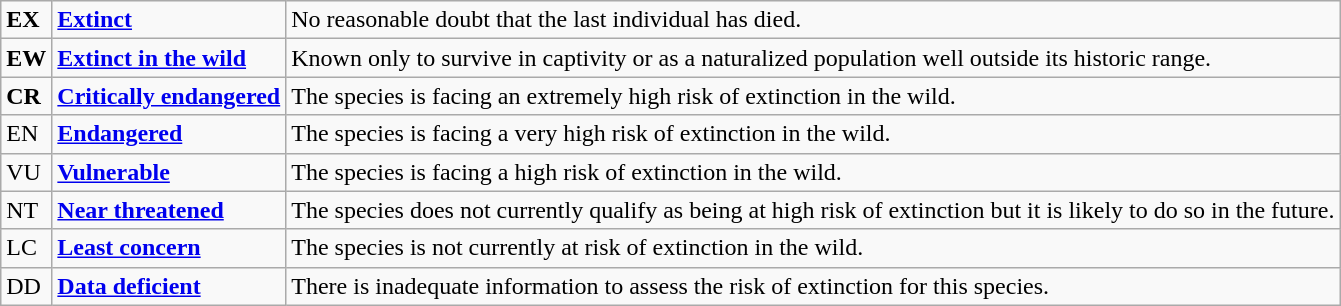<table class="wikitable" style="text-align:left">
<tr>
<td><strong>EX</strong></td>
<td><strong><a href='#'>Extinct</a></strong></td>
<td>No reasonable doubt that the last individual has died.</td>
</tr>
<tr>
<td><strong>E<span>W</span></strong></td>
<td><strong><a href='#'>Extinct in the wild</a></strong></td>
<td>Known only to survive in captivity or as a naturalized population well outside its historic range.</td>
</tr>
<tr>
<td><span><strong>CR</strong></span></td>
<td><strong><a href='#'>Critically endangered</a></strong></td>
<td>The species is facing an extremely high risk of extinction in the wild.</td>
</tr>
<tr>
<td><span>EN</span></td>
<td><strong><a href='#'>Endangered</a></strong></td>
<td>The species is facing a very high risk of extinction in the wild.</td>
</tr>
<tr>
<td><span>VU</span></td>
<td><strong><a href='#'>Vulnerable</a></strong></td>
<td>The species is facing a high risk of extinction in the wild.</td>
</tr>
<tr>
<td><span>NT</span></td>
<td><strong><a href='#'>Near threatened</a></strong></td>
<td>The species does not currently qualify as being at high risk of extinction but it is likely to do so in the future.</td>
</tr>
<tr>
<td>LC</td>
<td><strong><a href='#'>Least concern</a></strong></td>
<td>The species is not currently at risk of extinction in the wild.</td>
</tr>
<tr>
<td><span>DD</span></td>
<td><strong><a href='#'>Data deficient</a></strong></td>
<td>There is inadequate information to assess the risk of extinction for this species.</td>
</tr>
</table>
